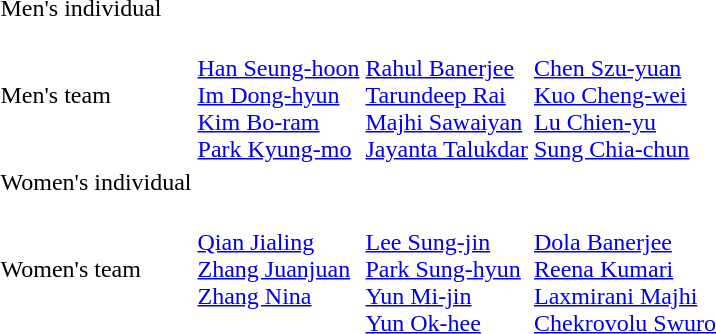<table>
<tr>
<td>Men's individual</td>
<td></td>
<td></td>
<td></td>
</tr>
<tr>
<td>Men's team</td>
<td><br><a href='#'>Han Seung-hoon</a><br><a href='#'>Im Dong-hyun</a><br><a href='#'>Kim Bo-ram</a><br><a href='#'>Park Kyung-mo</a></td>
<td><br><a href='#'>Rahul Banerjee</a><br><a href='#'>Tarundeep Rai</a><br><a href='#'>Majhi Sawaiyan</a><br><a href='#'>Jayanta Talukdar</a></td>
<td><br><a href='#'>Chen Szu-yuan</a><br><a href='#'>Kuo Cheng-wei</a><br><a href='#'>Lu Chien-yu</a><br><a href='#'>Sung Chia-chun</a></td>
</tr>
<tr>
<td>Women's individual</td>
<td></td>
<td></td>
<td></td>
</tr>
<tr>
<td>Women's team</td>
<td valign=top><br><a href='#'>Qian Jialing</a><br><a href='#'>Zhang Juanjuan</a><br><a href='#'>Zhang Nina</a></td>
<td><br><a href='#'>Lee Sung-jin</a><br><a href='#'>Park Sung-hyun</a><br><a href='#'>Yun Mi-jin</a><br><a href='#'>Yun Ok-hee</a></td>
<td><br><a href='#'>Dola Banerjee</a><br><a href='#'>Reena Kumari</a><br><a href='#'>Laxmirani Majhi</a><br><a href='#'>Chekrovolu Swuro</a></td>
</tr>
</table>
